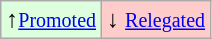<table class="wikitable" align="center">
<tr>
<td bgcolor="#ddffdd">↑<small><a href='#'>Promoted</a></small></td>
<td bgcolor="#ffcccc">↓ <small><a href='#'>Relegated</a></small></td>
</tr>
</table>
